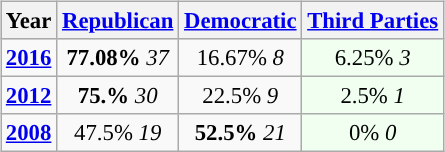<table class="wikitable" style="float:right; font-size:95%;">
<tr bgcolor=lightgrey>
<th>Year</th>
<th><a href='#'>Republican</a></th>
<th><a href='#'>Democratic</a></th>
<th><a href='#'>Third Parties</a></th>
</tr>
<tr>
<td style="text-align:center; "><strong><a href='#'>2016</a></strong></td>
<td style="text-align:center; "><strong>77.08%</strong> <em>37</em></td>
<td style="text-align:center; ">16.67% <em>8</em></td>
<td style="text-align:center; background:honeyDew;">6.25% <em>3</em></td>
</tr>
<tr>
<td style="text-align:center; "><strong><a href='#'>2012</a></strong></td>
<td style="text-align:center; "><strong>75.%</strong> <em>30</em></td>
<td style="text-align:center; ">22.5% <em>9</em></td>
<td style="text-align:center; background:honeyDew;">2.5% <em>1</em></td>
</tr>
<tr>
<td style="text-align:center; "><strong><a href='#'>2008</a></strong></td>
<td style="text-align:center; ">47.5% <em>19</em></td>
<td style="text-align:center; "><strong>52.5%</strong> <em>21</em></td>
<td style="text-align:center; background:honeyDew;">0% <em>0</em></td>
</tr>
</table>
